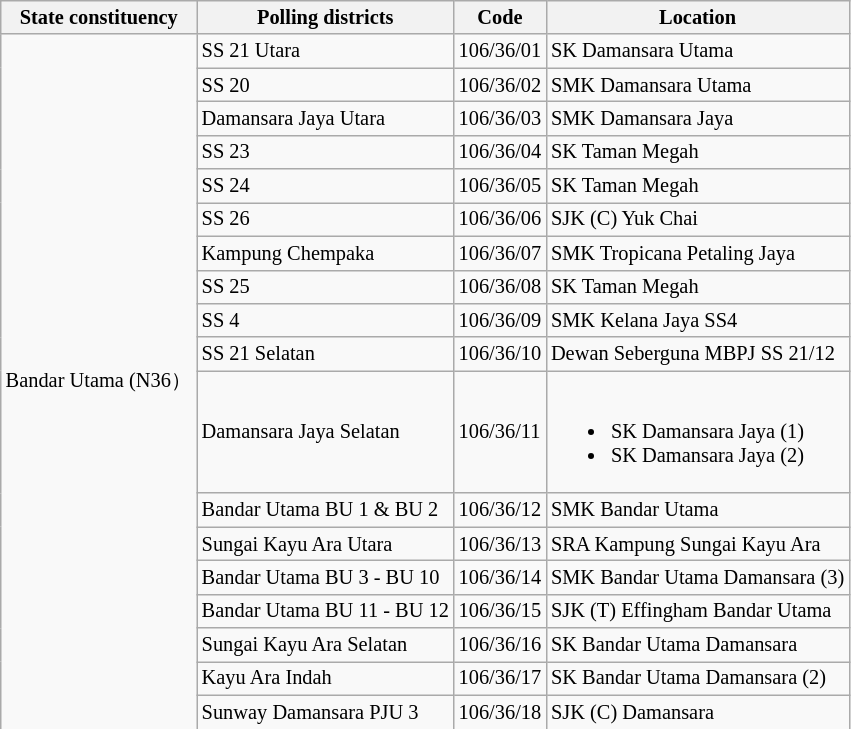<table class="wikitable sortable mw-collapsible" style="white-space:nowrap;font-size:85%">
<tr>
<th>State constituency</th>
<th>Polling districts</th>
<th>Code</th>
<th>Location</th>
</tr>
<tr>
<td rowspan="18">Bandar Utama (N36）</td>
<td>SS 21 Utara</td>
<td>106/36/01</td>
<td>SK Damansara Utama</td>
</tr>
<tr>
<td>SS 20</td>
<td>106/36/02</td>
<td>SMK Damansara Utama</td>
</tr>
<tr>
<td>Damansara Jaya Utara</td>
<td>106/36/03</td>
<td>SMK Damansara Jaya</td>
</tr>
<tr>
<td>SS 23</td>
<td>106/36/04</td>
<td>SK Taman Megah</td>
</tr>
<tr>
<td>SS 24</td>
<td>106/36/05</td>
<td>SK Taman Megah</td>
</tr>
<tr>
<td>SS 26</td>
<td>106/36/06</td>
<td>SJK (C) Yuk Chai</td>
</tr>
<tr>
<td>Kampung Chempaka</td>
<td>106/36/07</td>
<td>SMK Tropicana Petaling Jaya</td>
</tr>
<tr>
<td>SS 25</td>
<td>106/36/08</td>
<td>SK Taman Megah</td>
</tr>
<tr>
<td>SS 4</td>
<td>106/36/09</td>
<td>SMK Kelana Jaya SS4</td>
</tr>
<tr>
<td>SS 21 Selatan</td>
<td>106/36/10</td>
<td>Dewan Seberguna MBPJ SS 21/12</td>
</tr>
<tr>
<td>Damansara Jaya Selatan</td>
<td>106/36/11</td>
<td><br><ul><li>SK Damansara Jaya (1)</li><li>SK Damansara Jaya (2)</li></ul></td>
</tr>
<tr>
<td>Bandar Utama BU 1 & BU 2</td>
<td>106/36/12</td>
<td>SMK Bandar Utama</td>
</tr>
<tr>
<td>Sungai Kayu Ara Utara</td>
<td>106/36/13</td>
<td>SRA Kampung Sungai Kayu Ara</td>
</tr>
<tr>
<td>Bandar Utama BU 3 - BU 10</td>
<td>106/36/14</td>
<td>SMK Bandar Utama Damansara (3)</td>
</tr>
<tr>
<td>Bandar Utama BU 11 - BU 12</td>
<td>106/36/15</td>
<td>SJK (T) Effingham Bandar Utama</td>
</tr>
<tr>
<td>Sungai Kayu Ara Selatan</td>
<td>106/36/16</td>
<td>SK Bandar Utama Damansara</td>
</tr>
<tr>
<td>Kayu Ara Indah</td>
<td>106/36/17</td>
<td>SK Bandar Utama Damansara (2)</td>
</tr>
<tr>
<td>Sunway Damansara PJU 3</td>
<td>106/36/18</td>
<td>SJK (C) Damansara</td>
</tr>
</table>
